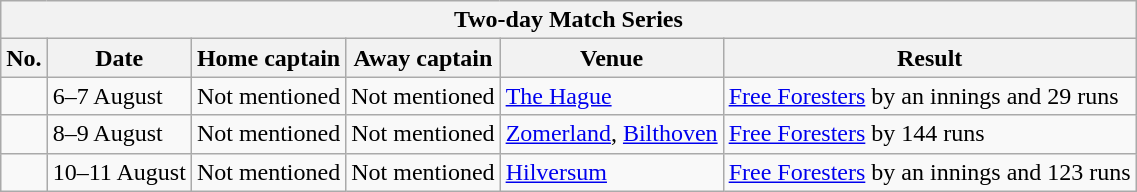<table class="wikitable">
<tr>
<th colspan="9">Two-day Match Series</th>
</tr>
<tr>
<th>No.</th>
<th>Date</th>
<th>Home captain</th>
<th>Away captain</th>
<th>Venue</th>
<th>Result</th>
</tr>
<tr>
<td></td>
<td>6–7 August</td>
<td>Not mentioned</td>
<td>Not mentioned</td>
<td><a href='#'>The Hague</a></td>
<td><a href='#'>Free Foresters</a> by an innings and 29 runs</td>
</tr>
<tr>
<td></td>
<td>8–9 August</td>
<td>Not mentioned</td>
<td>Not mentioned</td>
<td><a href='#'>Zomerland</a>, <a href='#'>Bilthoven</a></td>
<td><a href='#'>Free Foresters</a> by 144 runs</td>
</tr>
<tr>
<td></td>
<td>10–11 August</td>
<td>Not mentioned</td>
<td>Not mentioned</td>
<td><a href='#'>Hilversum</a></td>
<td><a href='#'>Free Foresters</a> by an innings and 123 runs</td>
</tr>
</table>
